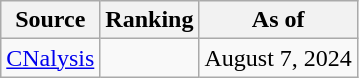<table class="wikitable" style="text-align:center">
<tr>
<th>Source</th>
<th>Ranking</th>
<th>As of</th>
</tr>
<tr>
<td align=left><a href='#'>CNalysis</a></td>
<td></td>
<td>August 7, 2024</td>
</tr>
</table>
